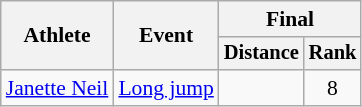<table class=wikitable style=font-size:90%>
<tr>
<th rowspan=2>Athlete</th>
<th rowspan=2>Event</th>
<th colspan=2>Final</th>
</tr>
<tr style=font-size:95%>
<th>Distance</th>
<th>Rank</th>
</tr>
<tr align=center>
<td align=left><a href='#'>Janette Neil</a></td>
<td align=left><a href='#'>Long jump</a></td>
<td></td>
<td>8</td>
</tr>
</table>
